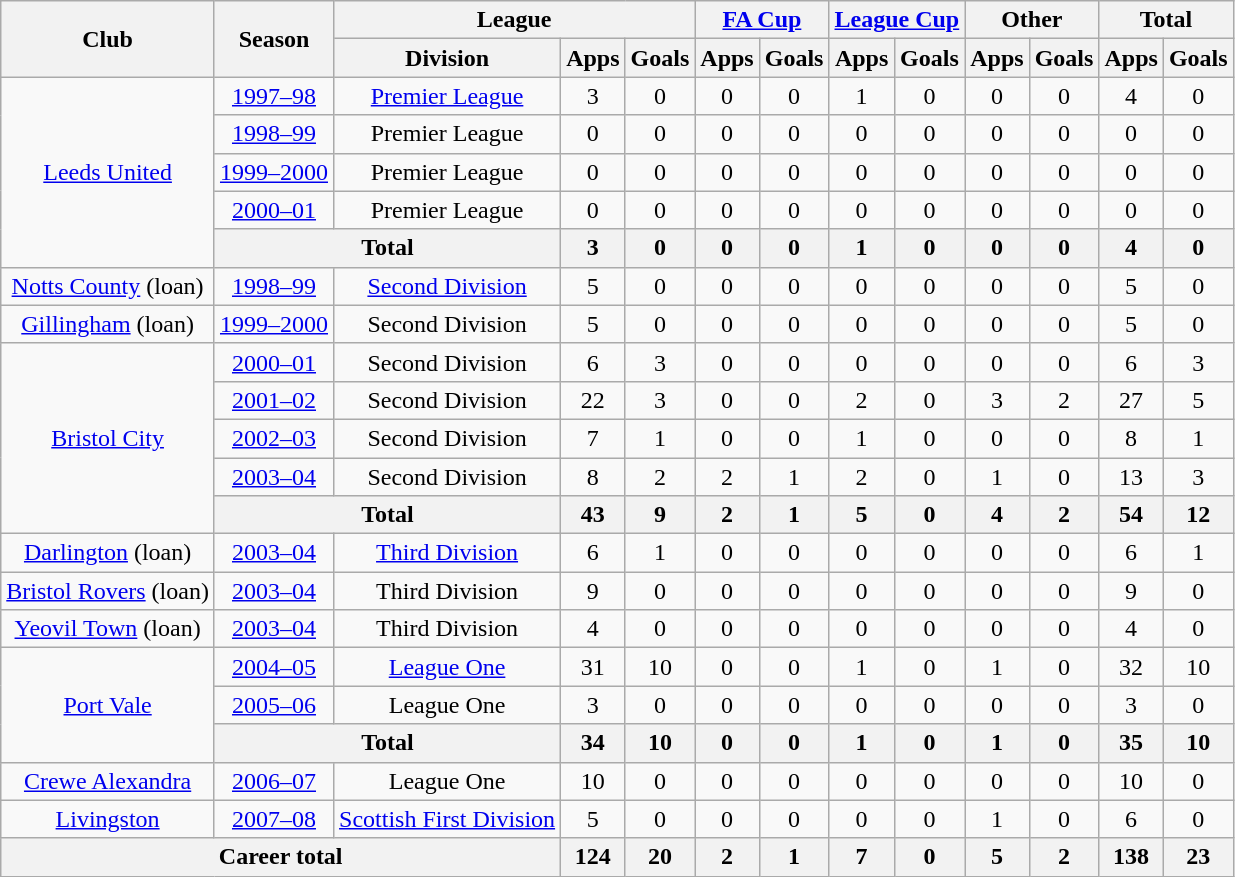<table class="wikitable" style="text-align:center">
<tr>
<th rowspan="2">Club</th>
<th rowspan="2">Season</th>
<th colspan="3">League</th>
<th colspan="2"><a href='#'>FA Cup</a></th>
<th colspan="2"><a href='#'>League Cup</a></th>
<th colspan="2">Other</th>
<th colspan="2">Total</th>
</tr>
<tr>
<th>Division</th>
<th>Apps</th>
<th>Goals</th>
<th>Apps</th>
<th>Goals</th>
<th>Apps</th>
<th>Goals</th>
<th>Apps</th>
<th>Goals</th>
<th>Apps</th>
<th>Goals</th>
</tr>
<tr>
<td rowspan="5"><a href='#'>Leeds United</a></td>
<td><a href='#'>1997–98</a></td>
<td><a href='#'>Premier League</a></td>
<td>3</td>
<td>0</td>
<td>0</td>
<td>0</td>
<td>1</td>
<td>0</td>
<td>0</td>
<td>0</td>
<td>4</td>
<td>0</td>
</tr>
<tr>
<td><a href='#'>1998–99</a></td>
<td>Premier League</td>
<td>0</td>
<td>0</td>
<td>0</td>
<td>0</td>
<td>0</td>
<td>0</td>
<td>0</td>
<td>0</td>
<td>0</td>
<td>0</td>
</tr>
<tr>
<td><a href='#'>1999–2000</a></td>
<td>Premier League</td>
<td>0</td>
<td>0</td>
<td>0</td>
<td>0</td>
<td>0</td>
<td>0</td>
<td>0</td>
<td>0</td>
<td>0</td>
<td>0</td>
</tr>
<tr>
<td><a href='#'>2000–01</a></td>
<td>Premier League</td>
<td>0</td>
<td>0</td>
<td>0</td>
<td>0</td>
<td>0</td>
<td>0</td>
<td>0</td>
<td>0</td>
<td>0</td>
<td>0</td>
</tr>
<tr>
<th colspan="2">Total</th>
<th>3</th>
<th>0</th>
<th>0</th>
<th>0</th>
<th>1</th>
<th>0</th>
<th>0</th>
<th>0</th>
<th>4</th>
<th>0</th>
</tr>
<tr>
<td><a href='#'>Notts County</a> (loan)</td>
<td><a href='#'>1998–99</a></td>
<td><a href='#'>Second Division</a></td>
<td>5</td>
<td>0</td>
<td>0</td>
<td>0</td>
<td>0</td>
<td>0</td>
<td>0</td>
<td>0</td>
<td>5</td>
<td>0</td>
</tr>
<tr>
<td><a href='#'>Gillingham</a> (loan)</td>
<td><a href='#'>1999–2000</a></td>
<td>Second Division</td>
<td>5</td>
<td>0</td>
<td>0</td>
<td>0</td>
<td>0</td>
<td>0</td>
<td>0</td>
<td>0</td>
<td>5</td>
<td>0</td>
</tr>
<tr>
<td rowspan="5"><a href='#'>Bristol City</a></td>
<td><a href='#'>2000–01</a></td>
<td>Second Division</td>
<td>6</td>
<td>3</td>
<td>0</td>
<td>0</td>
<td>0</td>
<td>0</td>
<td>0</td>
<td>0</td>
<td>6</td>
<td>3</td>
</tr>
<tr>
<td><a href='#'>2001–02</a></td>
<td>Second Division</td>
<td>22</td>
<td>3</td>
<td>0</td>
<td>0</td>
<td>2</td>
<td>0</td>
<td>3</td>
<td>2</td>
<td>27</td>
<td>5</td>
</tr>
<tr>
<td><a href='#'>2002–03</a></td>
<td>Second Division</td>
<td>7</td>
<td>1</td>
<td>0</td>
<td>0</td>
<td>1</td>
<td>0</td>
<td>0</td>
<td>0</td>
<td>8</td>
<td>1</td>
</tr>
<tr>
<td><a href='#'>2003–04</a></td>
<td>Second Division</td>
<td>8</td>
<td>2</td>
<td>2</td>
<td>1</td>
<td>2</td>
<td>0</td>
<td>1</td>
<td>0</td>
<td>13</td>
<td>3</td>
</tr>
<tr>
<th colspan="2">Total</th>
<th>43</th>
<th>9</th>
<th>2</th>
<th>1</th>
<th>5</th>
<th>0</th>
<th>4</th>
<th>2</th>
<th>54</th>
<th>12</th>
</tr>
<tr>
<td><a href='#'>Darlington</a> (loan)</td>
<td><a href='#'>2003–04</a></td>
<td><a href='#'>Third Division</a></td>
<td>6</td>
<td>1</td>
<td>0</td>
<td>0</td>
<td>0</td>
<td>0</td>
<td>0</td>
<td>0</td>
<td>6</td>
<td>1</td>
</tr>
<tr>
<td><a href='#'>Bristol Rovers</a> (loan)</td>
<td><a href='#'>2003–04</a></td>
<td>Third Division</td>
<td>9</td>
<td>0</td>
<td>0</td>
<td>0</td>
<td>0</td>
<td>0</td>
<td>0</td>
<td>0</td>
<td>9</td>
<td>0</td>
</tr>
<tr>
<td><a href='#'>Yeovil Town</a> (loan)</td>
<td><a href='#'>2003–04</a></td>
<td>Third Division</td>
<td>4</td>
<td>0</td>
<td>0</td>
<td>0</td>
<td>0</td>
<td>0</td>
<td>0</td>
<td>0</td>
<td>4</td>
<td>0</td>
</tr>
<tr>
<td rowspan="3"><a href='#'>Port Vale</a></td>
<td><a href='#'>2004–05</a></td>
<td><a href='#'>League One</a></td>
<td>31</td>
<td>10</td>
<td>0</td>
<td>0</td>
<td>1</td>
<td>0</td>
<td>1</td>
<td>0</td>
<td>32</td>
<td>10</td>
</tr>
<tr>
<td><a href='#'>2005–06</a></td>
<td>League One</td>
<td>3</td>
<td>0</td>
<td>0</td>
<td>0</td>
<td>0</td>
<td>0</td>
<td>0</td>
<td>0</td>
<td>3</td>
<td>0</td>
</tr>
<tr>
<th colspan="2">Total</th>
<th>34</th>
<th>10</th>
<th>0</th>
<th>0</th>
<th>1</th>
<th>0</th>
<th>1</th>
<th>0</th>
<th>35</th>
<th>10</th>
</tr>
<tr>
<td><a href='#'>Crewe Alexandra</a></td>
<td><a href='#'>2006–07</a></td>
<td>League One</td>
<td>10</td>
<td>0</td>
<td>0</td>
<td>0</td>
<td>0</td>
<td>0</td>
<td>0</td>
<td>0</td>
<td>10</td>
<td>0</td>
</tr>
<tr>
<td><a href='#'>Livingston</a></td>
<td><a href='#'>2007–08</a></td>
<td><a href='#'>Scottish First Division</a></td>
<td>5</td>
<td>0</td>
<td>0</td>
<td>0</td>
<td>0</td>
<td>0</td>
<td>1</td>
<td>0</td>
<td>6</td>
<td>0</td>
</tr>
<tr>
<th colspan="3">Career total</th>
<th>124</th>
<th>20</th>
<th>2</th>
<th>1</th>
<th>7</th>
<th>0</th>
<th>5</th>
<th>2</th>
<th>138</th>
<th>23</th>
</tr>
</table>
